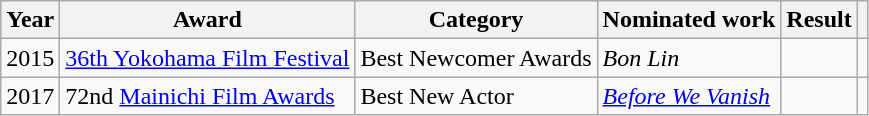<table class="wikitable">
<tr>
<th>Year</th>
<th>Award</th>
<th>Category</th>
<th>Nominated work</th>
<th>Result</th>
<th></th>
</tr>
<tr>
<td>2015</td>
<td><a href='#'>36th Yokohama  Film Festival</a></td>
<td>Best Newcomer Awards</td>
<td><em>Bon Lin</em></td>
<td></td>
<td></td>
</tr>
<tr>
<td>2017</td>
<td>72nd <a href='#'>Mainichi Film Awards</a></td>
<td>Best New Actor</td>
<td><em><a href='#'>Before We Vanish</a></em></td>
<td></td>
<td></td>
</tr>
</table>
